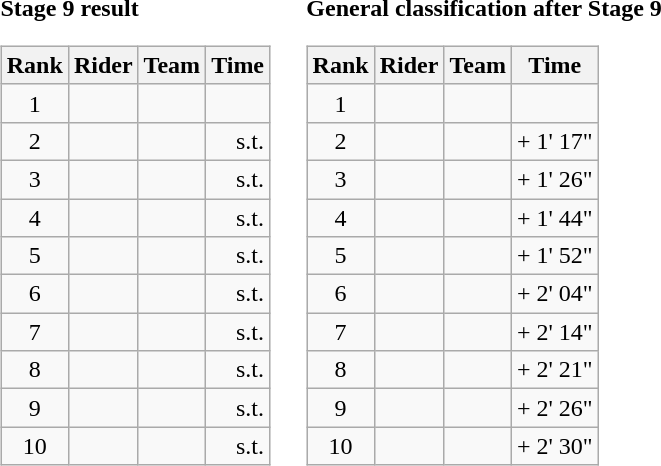<table>
<tr>
<td><strong>Stage 9 result</strong><br><table class="wikitable">
<tr>
<th scope="col">Rank</th>
<th scope="col">Rider</th>
<th scope="col">Team</th>
<th scope="col">Time</th>
</tr>
<tr>
<td style="text-align:center;">1</td>
<td></td>
<td></td>
<td style="text-align:right;"></td>
</tr>
<tr>
<td style="text-align:center;">2</td>
<td></td>
<td></td>
<td style="text-align:right;">s.t.</td>
</tr>
<tr>
<td style="text-align:center;">3</td>
<td></td>
<td></td>
<td style="text-align:right;">s.t.</td>
</tr>
<tr>
<td style="text-align:center;">4</td>
<td></td>
<td></td>
<td style="text-align:right;">s.t.</td>
</tr>
<tr>
<td style="text-align:center;">5</td>
<td></td>
<td></td>
<td style="text-align:right;">s.t.</td>
</tr>
<tr>
<td style="text-align:center;">6</td>
<td></td>
<td></td>
<td style="text-align:right;">s.t.</td>
</tr>
<tr>
<td style="text-align:center;">7</td>
<td></td>
<td></td>
<td style="text-align:right;">s.t.</td>
</tr>
<tr>
<td style="text-align:center;">8</td>
<td></td>
<td></td>
<td style="text-align:right;">s.t.</td>
</tr>
<tr>
<td style="text-align:center;">9</td>
<td></td>
<td></td>
<td style="text-align:right;">s.t.</td>
</tr>
<tr>
<td style="text-align:center;">10</td>
<td></td>
<td></td>
<td style="text-align:right;">s.t.</td>
</tr>
</table>
</td>
<td></td>
<td><strong>General classification after Stage 9</strong><br><table class="wikitable">
<tr>
<th scope="col">Rank</th>
<th scope="col">Rider</th>
<th scope="col">Team</th>
<th scope="col">Time</th>
</tr>
<tr>
<td style="text-align:center;">1</td>
<td></td>
<td></td>
<td style="text-align:right;"></td>
</tr>
<tr>
<td style="text-align:center;">2</td>
<td></td>
<td></td>
<td style="text-align:right;">+ 1' 17"</td>
</tr>
<tr>
<td style="text-align:center;">3</td>
<td></td>
<td></td>
<td style="text-align:right;">+ 1' 26"</td>
</tr>
<tr>
<td style="text-align:center;">4</td>
<td></td>
<td></td>
<td style="text-align:right;">+ 1' 44"</td>
</tr>
<tr>
<td style="text-align:center;">5</td>
<td></td>
<td></td>
<td style="text-align:right;">+ 1' 52"</td>
</tr>
<tr>
<td style="text-align:center;">6</td>
<td></td>
<td></td>
<td style="text-align:right;">+ 2' 04"</td>
</tr>
<tr>
<td style="text-align:center;">7</td>
<td></td>
<td></td>
<td style="text-align:right;">+ 2' 14"</td>
</tr>
<tr>
<td style="text-align:center;">8</td>
<td></td>
<td></td>
<td style="text-align:right;">+ 2' 21"</td>
</tr>
<tr>
<td style="text-align:center;">9</td>
<td></td>
<td></td>
<td style="text-align:right;">+ 2' 26"</td>
</tr>
<tr>
<td style="text-align:center;">10</td>
<td></td>
<td></td>
<td style="text-align:right;">+ 2' 30"</td>
</tr>
</table>
</td>
</tr>
</table>
